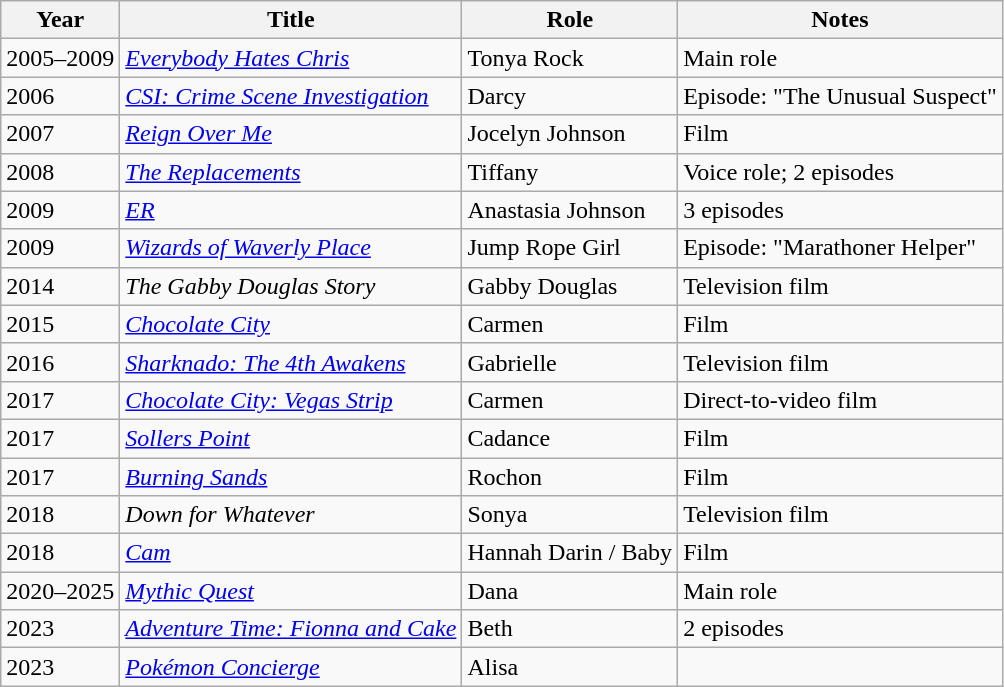<table class="wikitable">
<tr>
<th>Year</th>
<th>Title</th>
<th>Role</th>
<th>Notes</th>
</tr>
<tr>
<td>2005–2009</td>
<td><em><a href='#'>Everybody Hates Chris</a></em></td>
<td>Tonya Rock</td>
<td>Main role</td>
</tr>
<tr>
<td>2006</td>
<td><em><a href='#'>CSI: Crime Scene Investigation</a></em></td>
<td>Darcy</td>
<td>Episode: "The Unusual Suspect"</td>
</tr>
<tr>
<td>2007</td>
<td><em><a href='#'>Reign Over Me</a></em></td>
<td>Jocelyn Johnson</td>
<td>Film</td>
</tr>
<tr>
<td>2008</td>
<td><em><a href='#'>The Replacements</a></em></td>
<td>Tiffany</td>
<td>Voice role; 2 episodes</td>
</tr>
<tr>
<td>2009</td>
<td><em><a href='#'>ER</a></em></td>
<td>Anastasia Johnson</td>
<td>3 episodes</td>
</tr>
<tr>
<td>2009</td>
<td><em><a href='#'>Wizards of Waverly Place</a></em></td>
<td>Jump Rope Girl</td>
<td>Episode: "Marathoner Helper"</td>
</tr>
<tr>
<td>2014</td>
<td><em>The Gabby Douglas Story</em></td>
<td>Gabby Douglas</td>
<td>Television film</td>
</tr>
<tr>
<td>2015</td>
<td><em><a href='#'>Chocolate City</a></em></td>
<td>Carmen</td>
<td>Film</td>
</tr>
<tr>
<td>2016</td>
<td><em><a href='#'>Sharknado: The 4th Awakens</a></em></td>
<td>Gabrielle</td>
<td>Television film</td>
</tr>
<tr>
<td>2017</td>
<td><em><a href='#'>Chocolate City: Vegas Strip</a></em></td>
<td>Carmen</td>
<td>Direct-to-video film</td>
</tr>
<tr>
<td>2017</td>
<td><em><a href='#'>Sollers Point</a></em></td>
<td>Cadance</td>
<td>Film</td>
</tr>
<tr>
<td>2017</td>
<td><em><a href='#'>Burning Sands</a></em></td>
<td>Rochon</td>
<td>Film</td>
</tr>
<tr>
<td>2018</td>
<td><em>Down for Whatever</em></td>
<td>Sonya</td>
<td>Television film</td>
</tr>
<tr>
<td>2018</td>
<td><em><a href='#'>Cam</a></em></td>
<td>Hannah Darin / Baby</td>
<td>Film</td>
</tr>
<tr>
<td>2020–2025</td>
<td><em><a href='#'>Mythic Quest</a></em></td>
<td>Dana</td>
<td>Main role</td>
</tr>
<tr>
<td>2023</td>
<td><em><a href='#'>Adventure Time: Fionna and Cake</a></em></td>
<td>Beth</td>
<td>2 episodes</td>
</tr>
<tr>
<td>2023</td>
<td><em><a href='#'>Pokémon Concierge</a></em></td>
<td>Alisa</td>
<td></td>
</tr>
</table>
